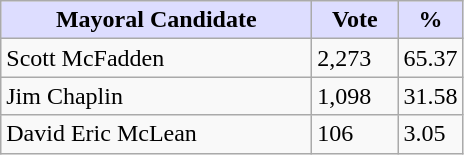<table class="wikitable">
<tr>
<th style="background:#ddf; width:200px;">Mayoral Candidate</th>
<th style="background:#ddf; width:50px;">Vote</th>
<th style="background:#ddf; width:30px;">%</th>
</tr>
<tr>
<td>Scott McFadden</td>
<td>2,273</td>
<td>65.37</td>
</tr>
<tr>
<td>Jim Chaplin</td>
<td>1,098</td>
<td>31.58</td>
</tr>
<tr>
<td>David Eric McLean</td>
<td>106</td>
<td>3.05</td>
</tr>
</table>
